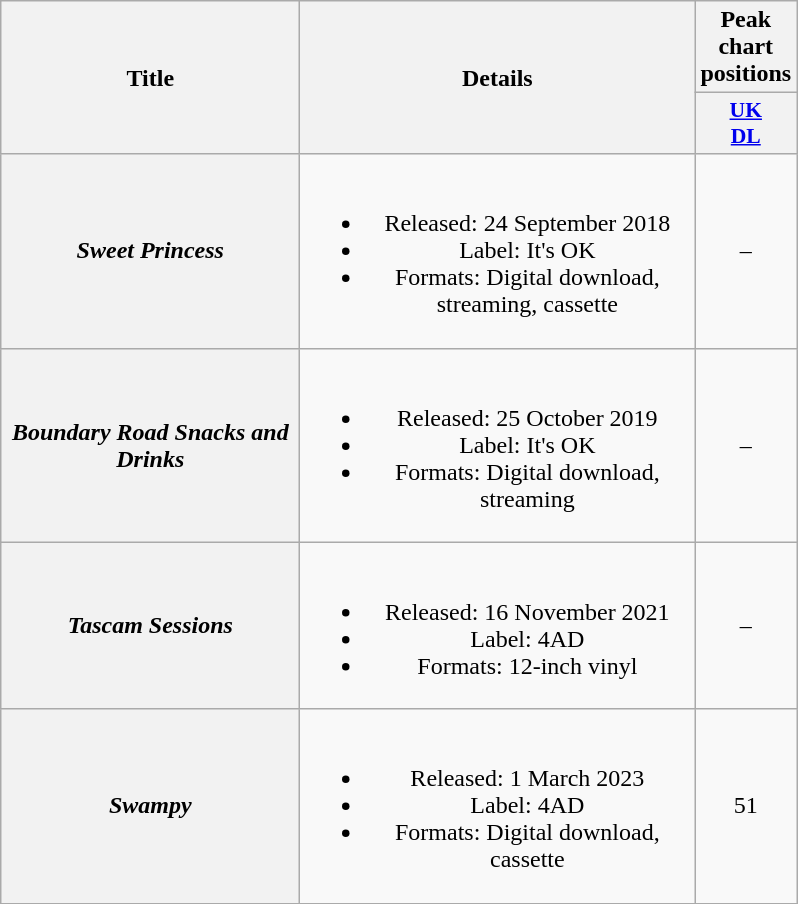<table class="wikitable plainrowheaders" style="text-align:center;" border="1">
<tr>
<th scope="col" rowspan="2" style="width:12em;">Title</th>
<th scope="col" rowspan="2" style="width:16em;">Details</th>
<th scope="col" colspan="1">Peak chart positions</th>
</tr>
<tr>
<th scope="col" style="width:2em;font-size:90%;"><a href='#'>UK<br>DL</a><br></th>
</tr>
<tr>
<th scope="row"><em>Sweet Princess</em></th>
<td><br><ul><li>Released: 24 September 2018</li><li>Label: It's OK</li><li>Formats: Digital download, streaming, cassette</li></ul></td>
<td>–</td>
</tr>
<tr>
<th scope="row"><em>Boundary Road Snacks and Drinks</em></th>
<td><br><ul><li>Released: 25 October 2019</li><li>Label: It's OK</li><li>Formats: Digital download, streaming</li></ul></td>
<td>–</td>
</tr>
<tr>
<th scope="row"><em>Tascam Sessions</em></th>
<td><br><ul><li>Released: 16 November 2021</li><li>Label: 4AD</li><li>Formats: 12-inch vinyl</li></ul></td>
<td>–</td>
</tr>
<tr>
<th scope="row"><em>Swampy</em></th>
<td><br><ul><li>Released: 1 March 2023</li><li>Label: 4AD</li><li>Formats: Digital download, cassette</li></ul></td>
<td>51</td>
</tr>
</table>
